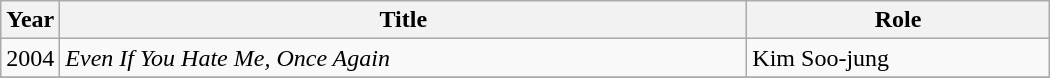<table class="wikitable" style="width:700px">
<tr>
<th width=10>Year</th>
<th>Title</th>
<th>Role</th>
</tr>
<tr>
<td>2004</td>
<td><em>Even If You Hate Me, Once Again</em> </td>
<td>Kim Soo-jung</td>
</tr>
<tr>
</tr>
</table>
